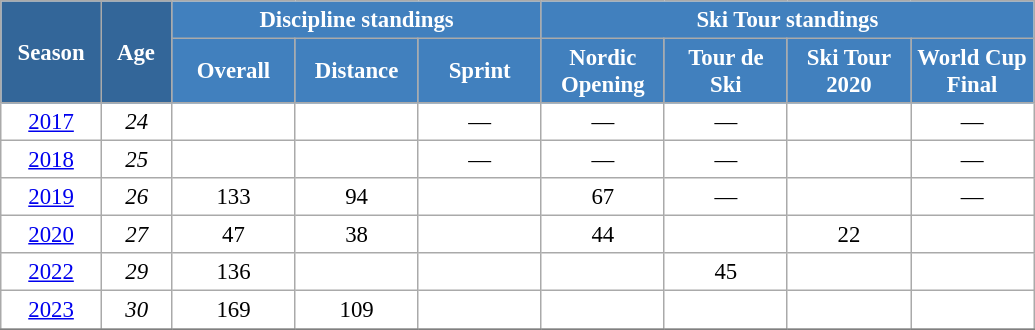<table class="wikitable" style="font-size:95%; text-align:center; border:grey solid 1px; border-collapse:collapse; background:#ffffff;">
<tr>
<th style="background-color:#369; color:white; width:60px;" rowspan="2"> Season </th>
<th style="background-color:#369; color:white; width:40px;" rowspan="2"> Age </th>
<th style="background-color:#4180be; color:white;" colspan="3">Discipline standings</th>
<th style="background-color:#4180be; color:white;" colspan="4">Ski Tour standings</th>
</tr>
<tr>
<th style="background-color:#4180be; color:white; width:75px;">Overall</th>
<th style="background-color:#4180be; color:white; width:75px;">Distance</th>
<th style="background-color:#4180be; color:white; width:75px;">Sprint</th>
<th style="background-color:#4180be; color:white; width:75px;">Nordic<br>Opening</th>
<th style="background-color:#4180be; color:white; width:75px;">Tour de<br>Ski</th>
<th style="background-color:#4180be; color:white; width:75px;">Ski Tour<br>2020</th>
<th style="background-color:#4180be; color:white; width:75px;">World Cup<br>Final</th>
</tr>
<tr>
<td><a href='#'>2017</a></td>
<td><em>24</em></td>
<td></td>
<td></td>
<td>—</td>
<td>—</td>
<td>—</td>
<td></td>
<td>—</td>
</tr>
<tr>
<td><a href='#'>2018</a></td>
<td><em>25</em></td>
<td></td>
<td></td>
<td>—</td>
<td>—</td>
<td>—</td>
<td></td>
<td>—</td>
</tr>
<tr>
<td><a href='#'>2019</a></td>
<td><em>26</em></td>
<td>133</td>
<td>94</td>
<td></td>
<td>67</td>
<td>—</td>
<td></td>
<td>—</td>
</tr>
<tr>
<td><a href='#'>2020</a></td>
<td><em>27</em></td>
<td>47</td>
<td>38</td>
<td></td>
<td>44</td>
<td></td>
<td>22</td>
<td></td>
</tr>
<tr>
<td><a href='#'>2022</a></td>
<td><em>29</em></td>
<td>136</td>
<td></td>
<td></td>
<td></td>
<td>45</td>
<td></td>
<td></td>
</tr>
<tr>
<td><a href='#'>2023</a></td>
<td><em>30</em></td>
<td>169</td>
<td>109</td>
<td></td>
<td></td>
<td></td>
<td></td>
<td></td>
</tr>
<tr>
</tr>
</table>
